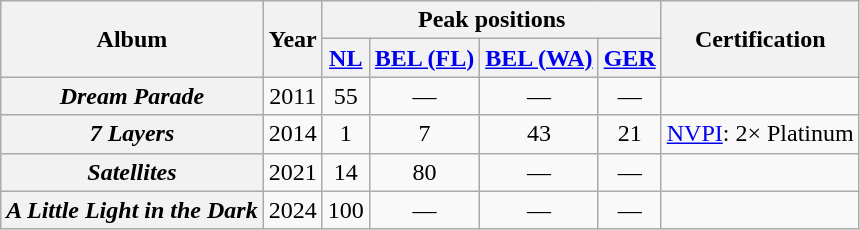<table class="wikitable plainrowheaders">
<tr>
<th scope="col" rowspan="2">Album</th>
<th scope="col" rowspan="2">Year</th>
<th scope="colgroup" colspan="4">Peak positions</th>
<th scope="col" rowspan="2">Certification</th>
</tr>
<tr>
<th scope="col"><a href='#'>NL</a></th>
<th scope="col"><a href='#'>BEL (FL)</a></th>
<th scope="col"><a href='#'>BEL (WA)</a></th>
<th scope="col"><a href='#'>GER</a></th>
</tr>
<tr style="text-align: center;">
<th scope="row"><em>Dream Parade</em></th>
<td>2011</td>
<td>55</td>
<td>—</td>
<td>—</td>
<td>—</td>
<td></td>
</tr>
<tr style="text-align: center;">
<th scope="row"><em>7 Layers</em></th>
<td>2014</td>
<td>1</td>
<td>7</td>
<td>43</td>
<td>21</td>
<td><a href='#'>NVPI</a>: 2× Platinum</td>
</tr>
<tr style="text-align: center;">
<th scope="row"><em>Satellites</em></th>
<td>2021</td>
<td>14</td>
<td>80</td>
<td>—</td>
<td>—</td>
<td></td>
</tr>
<tr style="text-align: center;">
<th scope="row"><em>A Little Light in the Dark</em></th>
<td>2024</td>
<td>100</td>
<td>—</td>
<td>—</td>
<td>—</td>
<td></td>
</tr>
</table>
